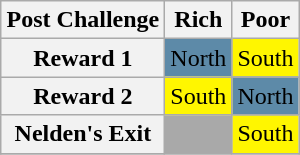<table class="sortable wikitable" style="margin: 1em auto 1em auto">
<tr>
<th>Post Challenge</th>
<th>Rich</th>
<th>Poor</th>
</tr>
<tr>
<th>Reward 1</th>
<td align="center" bgcolor="#5D8AA8">North</td>
<td align="center" bgcolor="#FFF600">South</td>
</tr>
<tr>
<th>Reward 2</th>
<td align="center" bgcolor="#FFF600">South</td>
<td align="center" bgcolor="#5D8AA8">North</td>
</tr>
<tr>
<th>Nelden's Exit</th>
<td align="center" bgcolor="darkgray"></td>
<td align="center" bgcolor="#FFF600">South</td>
</tr>
<tr>
</tr>
</table>
